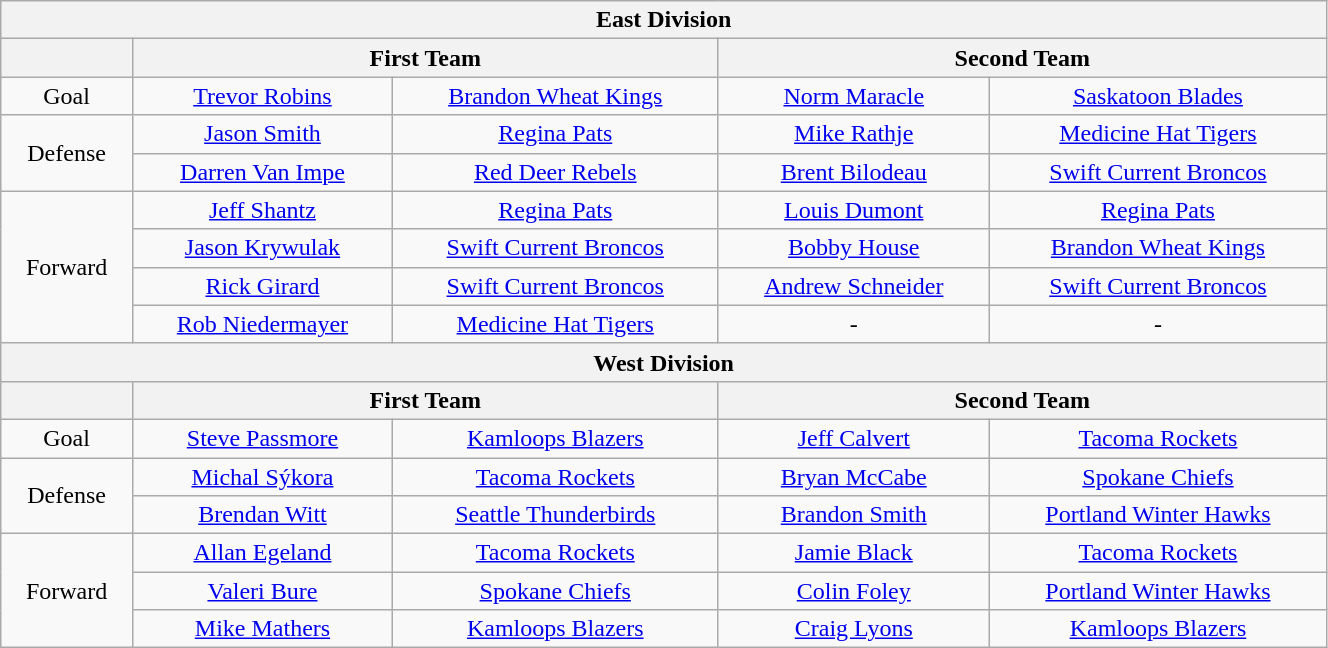<table class="wikitable" style="text-align:center;" width="70%">
<tr>
<th colspan="5">East Division</th>
</tr>
<tr>
<th></th>
<th colspan="2">First Team</th>
<th colspan="2">Second Team</th>
</tr>
<tr>
<td>Goal</td>
<td><a href='#'>Trevor Robins</a></td>
<td><a href='#'>Brandon Wheat Kings</a></td>
<td><a href='#'>Norm Maracle</a></td>
<td><a href='#'>Saskatoon Blades</a></td>
</tr>
<tr>
<td rowspan="2">Defense</td>
<td><a href='#'>Jason Smith</a></td>
<td><a href='#'>Regina Pats</a></td>
<td><a href='#'>Mike Rathje</a></td>
<td><a href='#'>Medicine Hat Tigers</a></td>
</tr>
<tr>
<td><a href='#'>Darren Van Impe</a></td>
<td><a href='#'>Red Deer Rebels</a></td>
<td><a href='#'>Brent Bilodeau</a></td>
<td><a href='#'>Swift Current Broncos</a></td>
</tr>
<tr>
<td rowspan="4">Forward</td>
<td><a href='#'>Jeff Shantz</a></td>
<td><a href='#'>Regina Pats</a></td>
<td><a href='#'>Louis Dumont</a></td>
<td><a href='#'>Regina Pats</a></td>
</tr>
<tr>
<td><a href='#'>Jason Krywulak</a></td>
<td><a href='#'>Swift Current Broncos</a></td>
<td><a href='#'>Bobby House</a></td>
<td><a href='#'>Brandon Wheat Kings</a></td>
</tr>
<tr>
<td><a href='#'>Rick Girard</a></td>
<td><a href='#'>Swift Current Broncos</a></td>
<td><a href='#'>Andrew Schneider</a></td>
<td><a href='#'>Swift Current Broncos</a></td>
</tr>
<tr>
<td><a href='#'>Rob Niedermayer</a></td>
<td><a href='#'>Medicine Hat Tigers</a></td>
<td>-</td>
<td>-</td>
</tr>
<tr>
<th colspan="5">West Division</th>
</tr>
<tr>
<th></th>
<th colspan="2">First Team</th>
<th colspan="2">Second Team</th>
</tr>
<tr>
<td>Goal</td>
<td><a href='#'>Steve Passmore</a></td>
<td><a href='#'>Kamloops Blazers</a></td>
<td><a href='#'>Jeff Calvert</a></td>
<td><a href='#'>Tacoma Rockets</a></td>
</tr>
<tr>
<td rowspan="2">Defense</td>
<td><a href='#'>Michal Sýkora</a></td>
<td><a href='#'>Tacoma Rockets</a></td>
<td><a href='#'>Bryan McCabe</a></td>
<td><a href='#'>Spokane Chiefs</a></td>
</tr>
<tr>
<td><a href='#'>Brendan Witt</a></td>
<td><a href='#'>Seattle Thunderbirds</a></td>
<td><a href='#'>Brandon Smith</a></td>
<td><a href='#'>Portland Winter Hawks</a></td>
</tr>
<tr>
<td rowspan="3">Forward</td>
<td><a href='#'>Allan Egeland</a></td>
<td><a href='#'>Tacoma Rockets</a></td>
<td><a href='#'>Jamie Black</a></td>
<td><a href='#'>Tacoma Rockets</a></td>
</tr>
<tr>
<td><a href='#'>Valeri Bure</a></td>
<td><a href='#'>Spokane Chiefs</a></td>
<td><a href='#'>Colin Foley</a></td>
<td><a href='#'>Portland Winter Hawks</a></td>
</tr>
<tr>
<td><a href='#'>Mike Mathers</a></td>
<td><a href='#'>Kamloops Blazers</a></td>
<td><a href='#'>Craig Lyons</a></td>
<td><a href='#'>Kamloops Blazers</a></td>
</tr>
</table>
